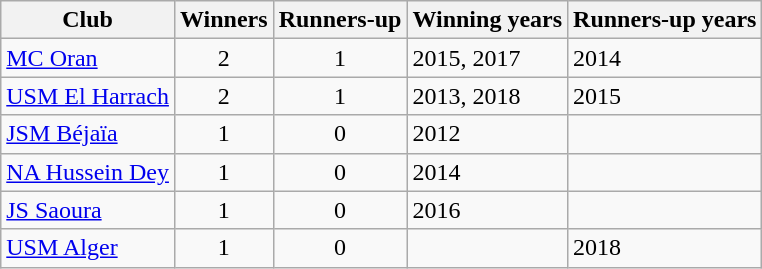<table class=wikitable>
<tr>
<th>Club</th>
<th>Winners</th>
<th>Runners-up</th>
<th>Winning years</th>
<th>Runners-up years</th>
</tr>
<tr>
<td><a href='#'>MC Oran</a></td>
<td align="center">2</td>
<td align="center">1</td>
<td>2015, 2017</td>
<td>2014</td>
</tr>
<tr>
<td><a href='#'>USM El Harrach</a></td>
<td align="center">2</td>
<td align="center">1</td>
<td>2013, 2018</td>
<td>2015</td>
</tr>
<tr>
<td><a href='#'>JSM Béjaïa</a></td>
<td align="center">1</td>
<td align="center">0</td>
<td>2012</td>
<td></td>
</tr>
<tr>
<td><a href='#'>NA Hussein Dey</a></td>
<td align="center">1</td>
<td align="center">0</td>
<td>2014</td>
<td></td>
</tr>
<tr>
<td><a href='#'>JS Saoura</a></td>
<td align="center">1</td>
<td align="center">0</td>
<td>2016</td>
<td></td>
</tr>
<tr>
<td><a href='#'>USM Alger</a></td>
<td align="center">1</td>
<td align="center">0</td>
<td></td>
<td>2018</td>
</tr>
</table>
